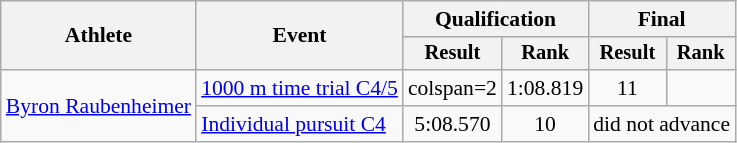<table class="wikitable" style="font-size:90%;text-align:center;">
<tr>
<th rowspan="2">Athlete</th>
<th rowspan="2">Event</th>
<th colspan="2">Qualification</th>
<th colspan="2">Final</th>
</tr>
<tr style="font-size:95%">
<th>Result</th>
<th>Rank</th>
<th>Result</th>
<th>Rank</th>
</tr>
<tr>
<td style="text-align:left;" rowspan=2><a href='#'>Byron Raubenheimer</a></td>
<td style="text-align:left;"><a href='#'>1000 m time trial C4/5</a></td>
<td>colspan=2 </td>
<td>1:08.819</td>
<td>11</td>
</tr>
<tr>
<td style="text-align:left;"><a href='#'>Individual pursuit C4</a></td>
<td>5:08.570</td>
<td>10</td>
<td colspan=2>did not advance</td>
</tr>
</table>
